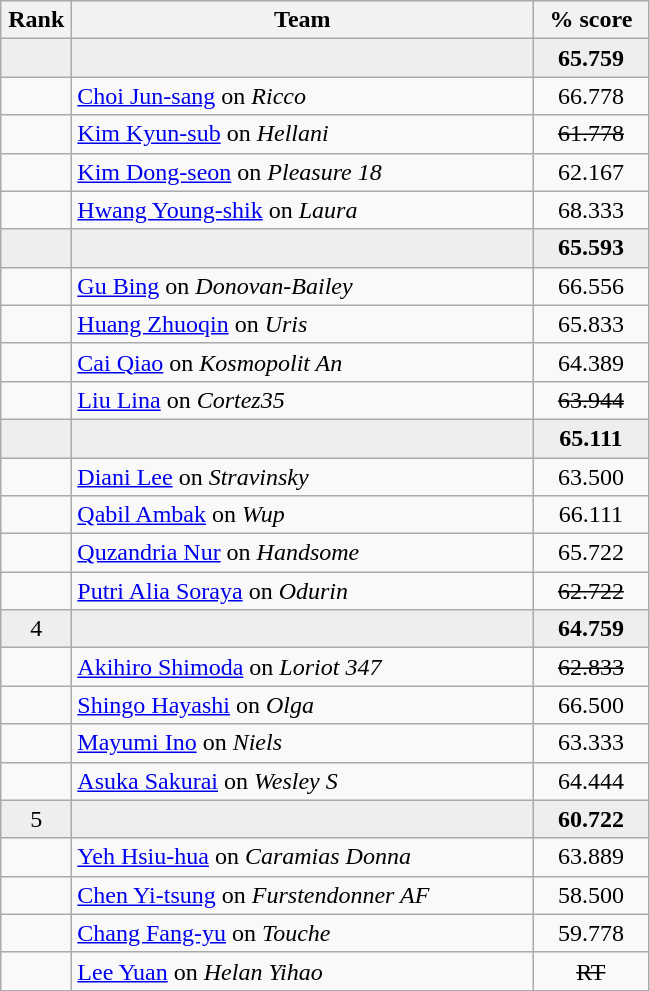<table class="wikitable" style="text-align:center">
<tr>
<th width=40>Rank</th>
<th width=300>Team</th>
<th width=70>% score</th>
</tr>
<tr bgcolor=eeeeee>
<td></td>
<td align=left></td>
<td><strong>65.759</strong></td>
</tr>
<tr>
<td></td>
<td align=left><a href='#'>Choi Jun-sang</a> on <em>Ricco</em></td>
<td>66.778</td>
</tr>
<tr>
<td></td>
<td align=left><a href='#'>Kim Kyun-sub</a> on <em>Hellani</em></td>
<td><s>61.778</s></td>
</tr>
<tr>
<td></td>
<td align=left><a href='#'>Kim Dong-seon</a> on <em>Pleasure 18</em></td>
<td>62.167</td>
</tr>
<tr>
<td></td>
<td align=left><a href='#'>Hwang Young-shik</a> on <em>Laura</em></td>
<td>68.333</td>
</tr>
<tr bgcolor=eeeeee>
<td></td>
<td align=left></td>
<td><strong>65.593</strong></td>
</tr>
<tr>
<td></td>
<td align=left><a href='#'>Gu Bing</a> on <em>Donovan-Bailey</em></td>
<td>66.556</td>
</tr>
<tr>
<td></td>
<td align=left><a href='#'>Huang Zhuoqin</a> on <em>Uris</em></td>
<td>65.833</td>
</tr>
<tr>
<td></td>
<td align=left><a href='#'>Cai Qiao</a> on <em>Kosmopolit An</em></td>
<td>64.389</td>
</tr>
<tr>
<td></td>
<td align=left><a href='#'>Liu Lina</a> on <em>Cortez35 </em></td>
<td><s>63.944</s></td>
</tr>
<tr bgcolor=eeeeee>
<td></td>
<td align=left></td>
<td><strong>65.111</strong></td>
</tr>
<tr>
<td></td>
<td align=left><a href='#'>Diani Lee</a> on <em>Stravinsky</em></td>
<td>63.500</td>
</tr>
<tr>
<td></td>
<td align=left><a href='#'>Qabil Ambak</a> on <em>Wup </em></td>
<td>66.111</td>
</tr>
<tr>
<td></td>
<td align=left><a href='#'>Quzandria Nur</a> on <em>Handsome </em></td>
<td>65.722</td>
</tr>
<tr>
<td></td>
<td align=left><a href='#'>Putri Alia Soraya</a> on <em>Odurin </em></td>
<td><s>62.722</s></td>
</tr>
<tr bgcolor=eeeeee>
<td>4</td>
<td align=left></td>
<td><strong>64.759</strong></td>
</tr>
<tr>
<td></td>
<td align=left><a href='#'>Akihiro Shimoda</a> on <em>Loriot 347</em></td>
<td><s>62.833</s></td>
</tr>
<tr>
<td></td>
<td align=left><a href='#'>Shingo Hayashi</a> on <em>Olga</em></td>
<td>66.500</td>
</tr>
<tr>
<td></td>
<td align=left><a href='#'>Mayumi Ino</a> on <em>Niels</em></td>
<td>63.333</td>
</tr>
<tr>
<td></td>
<td align=left><a href='#'>Asuka Sakurai</a> on <em>Wesley S </em></td>
<td>64.444</td>
</tr>
<tr bgcolor=eeeeee>
<td>5</td>
<td align=left></td>
<td><strong>60.722</strong></td>
</tr>
<tr>
<td></td>
<td align=left><a href='#'>Yeh Hsiu-hua</a> on <em>Caramias Donna</em></td>
<td>63.889</td>
</tr>
<tr>
<td></td>
<td align=left><a href='#'>Chen Yi-tsung</a> on <em>Furstendonner AF</em></td>
<td>58.500</td>
</tr>
<tr>
<td></td>
<td align=left><a href='#'>Chang Fang-yu</a> on <em>Touche</em></td>
<td>59.778</td>
</tr>
<tr>
<td></td>
<td align=left><a href='#'>Lee Yuan</a> on <em>Helan Yihao</em></td>
<td><s>RT</s></td>
</tr>
</table>
